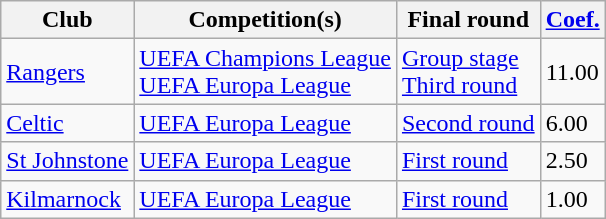<table class="wikitable">
<tr>
<th>Club</th>
<th>Competition(s)</th>
<th>Final round</th>
<th><a href='#'>Coef.</a></th>
</tr>
<tr>
<td><a href='#'>Rangers</a></td>
<td><a href='#'>UEFA Champions League</a><br> <a href='#'>UEFA Europa League</a></td>
<td><a href='#'>Group stage</a><br> <a href='#'>Third round</a></td>
<td>11.00</td>
</tr>
<tr>
<td><a href='#'>Celtic</a></td>
<td><a href='#'>UEFA Europa League</a></td>
<td><a href='#'>Second round</a></td>
<td>6.00</td>
</tr>
<tr>
<td><a href='#'>St Johnstone</a></td>
<td><a href='#'>UEFA Europa League</a></td>
<td><a href='#'>First round</a></td>
<td>2.50</td>
</tr>
<tr>
<td><a href='#'>Kilmarnock</a></td>
<td><a href='#'>UEFA Europa League</a></td>
<td><a href='#'>First round</a></td>
<td>1.00</td>
</tr>
</table>
